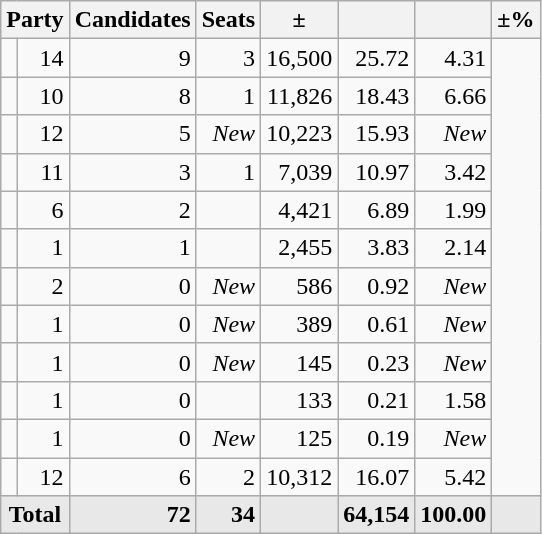<table class=wikitable>
<tr>
<th colspan=2 align=center>Party</th>
<th>Candidates</th>
<th>Seats</th>
<th>±</th>
<th></th>
<th></th>
<th>±%</th>
</tr>
<tr>
<td></td>
<td align=right>14</td>
<td align=right>9</td>
<td align=right>3</td>
<td align=right>16,500</td>
<td align=right>25.72</td>
<td align=right>4.31</td>
</tr>
<tr>
<td></td>
<td align=right>10</td>
<td align=right>8</td>
<td align=right>1</td>
<td align=right>11,826</td>
<td align=right>18.43</td>
<td align=right>6.66</td>
</tr>
<tr>
<td></td>
<td align=right>12</td>
<td align=right>5</td>
<td align=right><em>New</em></td>
<td align=right>10,223</td>
<td align=right>15.93</td>
<td align=right><em>New</em></td>
</tr>
<tr>
<td></td>
<td align=right>11</td>
<td align=right>3</td>
<td align=right>1</td>
<td align=right>7,039</td>
<td align=right>10.97</td>
<td align=right>3.42</td>
</tr>
<tr>
<td></td>
<td align=right>6</td>
<td align=right>2</td>
<td align=right></td>
<td align=right>4,421</td>
<td align=right>6.89</td>
<td align=right>1.99</td>
</tr>
<tr>
<td></td>
<td align=right>1</td>
<td align=right>1</td>
<td align=right></td>
<td align=right>2,455</td>
<td align=right>3.83</td>
<td align=right>2.14</td>
</tr>
<tr>
<td></td>
<td align=right>2</td>
<td align=right>0</td>
<td align=right><em>New</em></td>
<td align=right>586</td>
<td align=right>0.92</td>
<td align=right><em>New</em></td>
</tr>
<tr>
<td></td>
<td align=right>1</td>
<td align=right>0</td>
<td align=right><em>New</em></td>
<td align=right>389</td>
<td align=right>0.61</td>
<td align=right><em>New</em></td>
</tr>
<tr>
<td></td>
<td align=right>1</td>
<td align=right>0</td>
<td align=right><em>New</em></td>
<td align=right>145</td>
<td align=right>0.23</td>
<td align=right><em>New</em></td>
</tr>
<tr>
<td></td>
<td align=right>1</td>
<td align=right>0</td>
<td align=right></td>
<td align=right>133</td>
<td align=right>0.21</td>
<td align=right>1.58</td>
</tr>
<tr>
<td></td>
<td align=right>1</td>
<td align=right>0</td>
<td align=right><em>New</em></td>
<td align=right>125</td>
<td align=right>0.19</td>
<td align=right><em>New</em></td>
</tr>
<tr>
<td></td>
<td align=right>12</td>
<td align=right>6</td>
<td align=right>2</td>
<td align=right>10,312</td>
<td align=right>16.07</td>
<td align=right>5.42</td>
</tr>
<tr style="font-weight:bold; background:rgb(232,232,232);">
<td colspan=2 align=center>Total</td>
<td align=right>72</td>
<td align=right>34</td>
<td align=center></td>
<td align=right>64,154</td>
<td align=center>100.00</td>
<td></td>
</tr>
</table>
